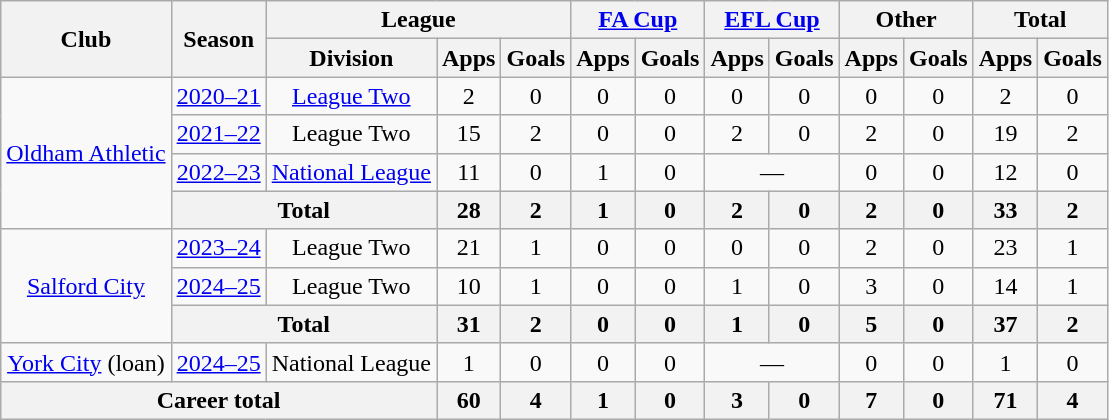<table class="wikitable" style="text-align:center;">
<tr>
<th rowspan="2">Club</th>
<th rowspan="2">Season</th>
<th colspan="3">League</th>
<th colspan="2"><a href='#'>FA Cup</a></th>
<th colspan="2"><a href='#'>EFL Cup</a></th>
<th colspan="2">Other</th>
<th colspan="2">Total</th>
</tr>
<tr>
<th>Division</th>
<th>Apps</th>
<th>Goals</th>
<th>Apps</th>
<th>Goals</th>
<th>Apps</th>
<th>Goals</th>
<th>Apps</th>
<th>Goals</th>
<th>Apps</th>
<th>Goals</th>
</tr>
<tr>
<td rowspan="4"><a href='#'>Oldham Athletic</a></td>
<td><a href='#'>2020–21</a></td>
<td><a href='#'>League Two</a></td>
<td>2</td>
<td>0</td>
<td>0</td>
<td>0</td>
<td>0</td>
<td>0</td>
<td>0</td>
<td>0</td>
<td>2</td>
<td>0</td>
</tr>
<tr>
<td><a href='#'>2021–22</a></td>
<td>League Two</td>
<td>15</td>
<td>2</td>
<td>0</td>
<td>0</td>
<td>2</td>
<td>0</td>
<td>2</td>
<td>0</td>
<td>19</td>
<td>2</td>
</tr>
<tr>
<td><a href='#'>2022–23</a></td>
<td><a href='#'>National League</a></td>
<td>11</td>
<td>0</td>
<td>1</td>
<td>0</td>
<td colspan="2">—</td>
<td>0</td>
<td>0</td>
<td>12</td>
<td>0</td>
</tr>
<tr>
<th colspan="2">Total</th>
<th>28</th>
<th>2</th>
<th>1</th>
<th>0</th>
<th>2</th>
<th>0</th>
<th>2</th>
<th>0</th>
<th>33</th>
<th>2</th>
</tr>
<tr>
<td rowspan="3"><a href='#'>Salford City</a></td>
<td><a href='#'>2023–24</a></td>
<td>League Two</td>
<td>21</td>
<td>1</td>
<td>0</td>
<td>0</td>
<td>0</td>
<td>0</td>
<td>2</td>
<td>0</td>
<td>23</td>
<td>1</td>
</tr>
<tr>
<td><a href='#'>2024–25</a></td>
<td>League Two</td>
<td>10</td>
<td>1</td>
<td>0</td>
<td>0</td>
<td>1</td>
<td>0</td>
<td>3</td>
<td>0</td>
<td>14</td>
<td>1</td>
</tr>
<tr>
<th colspan="2">Total</th>
<th>31</th>
<th>2</th>
<th>0</th>
<th>0</th>
<th>1</th>
<th>0</th>
<th>5</th>
<th>0</th>
<th>37</th>
<th>2</th>
</tr>
<tr>
<td><a href='#'>York City</a> (loan)</td>
<td><a href='#'>2024–25</a></td>
<td>National League</td>
<td>1</td>
<td>0</td>
<td>0</td>
<td>0</td>
<td colspan="2">—</td>
<td>0</td>
<td>0</td>
<td>1</td>
<td>0</td>
</tr>
<tr>
<th colspan="3">Career total</th>
<th>60</th>
<th>4</th>
<th>1</th>
<th>0</th>
<th>3</th>
<th>0</th>
<th>7</th>
<th>0</th>
<th>71</th>
<th>4</th>
</tr>
</table>
